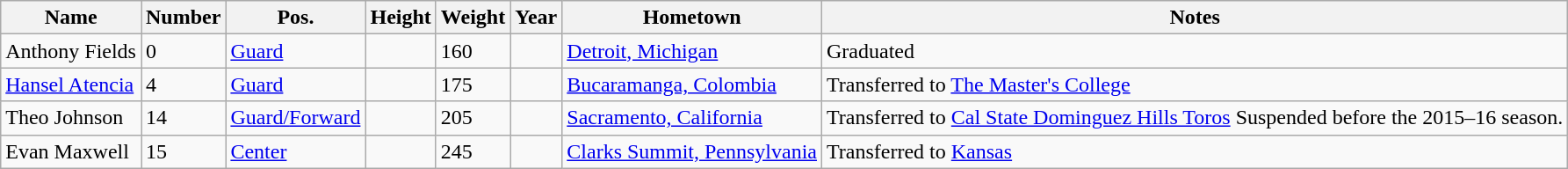<table class="wikitable sortable" border="1">
<tr>
<th>Name</th>
<th>Number</th>
<th>Pos.</th>
<th>Height</th>
<th>Weight</th>
<th>Year</th>
<th>Hometown</th>
<th class="unsortable">Notes</th>
</tr>
<tr>
<td sortname>Anthony Fields</td>
<td>0</td>
<td><a href='#'>Guard</a></td>
<td></td>
<td>160</td>
<td></td>
<td><a href='#'>Detroit, Michigan</a></td>
<td>Graduated</td>
</tr>
<tr>
<td sortname><a href='#'>Hansel Atencia</a></td>
<td>4</td>
<td><a href='#'>Guard</a></td>
<td></td>
<td>175</td>
<td></td>
<td><a href='#'>Bucaramanga, Colombia</a></td>
<td>Transferred to <a href='#'>The Master's College</a></td>
</tr>
<tr>
<td sortname>Theo Johnson</td>
<td>14</td>
<td><a href='#'>Guard/</a><a href='#'>Forward</a></td>
<td></td>
<td>205</td>
<td></td>
<td><a href='#'>Sacramento, California</a></td>
<td>Transferred to <a href='#'>Cal State Dominguez Hills Toros</a> Suspended before the 2015–16 season.</td>
</tr>
<tr>
<td sortname>Evan Maxwell</td>
<td>15</td>
<td><a href='#'>Center</a></td>
<td></td>
<td>245</td>
<td></td>
<td><a href='#'>Clarks Summit, Pennsylvania</a></td>
<td>Transferred to <a href='#'>Kansas</a></td>
</tr>
</table>
